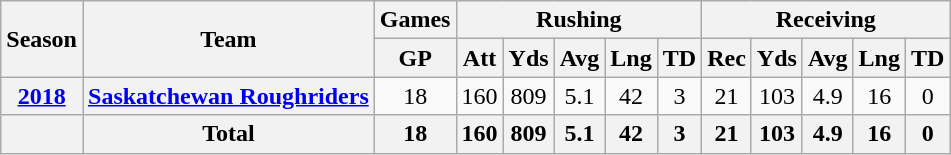<table class=wikitable style="text-align:center;">
<tr>
<th rowspan=2>Season</th>
<th rowspan=2>Team</th>
<th>Games</th>
<th colspan=5>Rushing</th>
<th colspan=5>Receiving</th>
</tr>
<tr>
<th>GP</th>
<th>Att</th>
<th>Yds</th>
<th>Avg</th>
<th>Lng</th>
<th>TD</th>
<th>Rec</th>
<th>Yds</th>
<th>Avg</th>
<th>Lng</th>
<th>TD</th>
</tr>
<tr>
<th><a href='#'>2018</a></th>
<th><a href='#'>Saskatchewan Roughriders</a></th>
<td>18</td>
<td>160</td>
<td>809</td>
<td>5.1</td>
<td>42</td>
<td>3</td>
<td>21</td>
<td>103</td>
<td>4.9</td>
<td>16</td>
<td>0</td>
</tr>
<tr>
<th></th>
<th>Total</th>
<th>18</th>
<th>160</th>
<th>809</th>
<th>5.1</th>
<th>42</th>
<th>3</th>
<th>21</th>
<th>103</th>
<th>4.9</th>
<th>16</th>
<th>0</th>
</tr>
</table>
